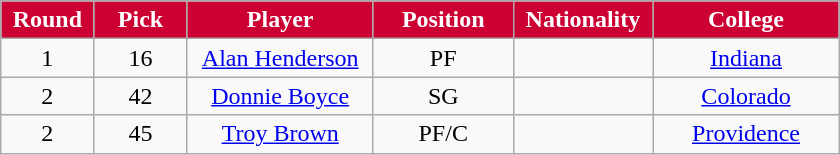<table class="wikitable sortable sortable">
<tr>
<th style="background:#C03; color:#FFFFFF" width="10%">Round</th>
<th style="background:#C03; color:#FFFFFF" width="10%">Pick</th>
<th style="background:#C03; color:#FFFFFF" width="20%">Player</th>
<th style="background:#C03; color:#FFFFFF" width="15%">Position</th>
<th style="background:#C03; color:#FFFFFF" width="15%">Nationality</th>
<th style="background:#C03; color:#FFFFFF" width="20%">College</th>
</tr>
<tr style="text-align: center">
<td>1</td>
<td>16</td>
<td><a href='#'>Alan Henderson</a></td>
<td>PF</td>
<td></td>
<td><a href='#'>Indiana</a></td>
</tr>
<tr style="text-align: center">
<td>2</td>
<td>42</td>
<td><a href='#'>Donnie Boyce</a></td>
<td>SG</td>
<td></td>
<td><a href='#'>Colorado</a></td>
</tr>
<tr style="text-align: center">
<td>2</td>
<td>45</td>
<td><a href='#'>Troy Brown</a></td>
<td>PF/C</td>
<td></td>
<td><a href='#'>Providence</a></td>
</tr>
</table>
